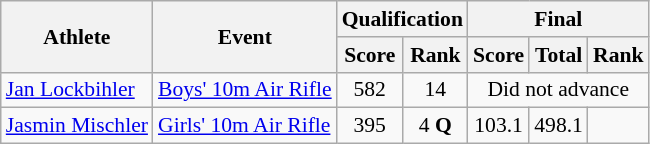<table class="wikitable" style="font-size:90%">
<tr>
<th rowspan="2">Athlete</th>
<th rowspan="2">Event</th>
<th colspan="2">Qualification</th>
<th colspan="3">Final</th>
</tr>
<tr>
<th>Score</th>
<th>Rank</th>
<th>Score</th>
<th>Total</th>
<th>Rank</th>
</tr>
<tr>
<td><a href='#'>Jan Lockbihler</a></td>
<td><a href='#'>Boys' 10m Air Rifle</a></td>
<td align=center>582</td>
<td align=center>14</td>
<td colspan=3 align=center>Did not advance</td>
</tr>
<tr>
<td><a href='#'>Jasmin Mischler</a></td>
<td><a href='#'>Girls' 10m Air Rifle</a></td>
<td align=center>395</td>
<td align=center>4 <strong>Q</strong></td>
<td align=center>103.1</td>
<td align=center>498.1</td>
<td align=center></td>
</tr>
</table>
